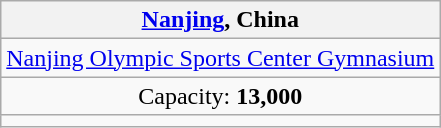<table class="wikitable" style="text-align:center">
<tr>
<th><a href='#'>Nanjing</a>, China</th>
</tr>
<tr>
<td><a href='#'>Nanjing Olympic Sports Center Gymnasium</a></td>
</tr>
<tr>
<td>Capacity: <strong>13,000</strong></td>
</tr>
<tr>
<td></td>
</tr>
</table>
